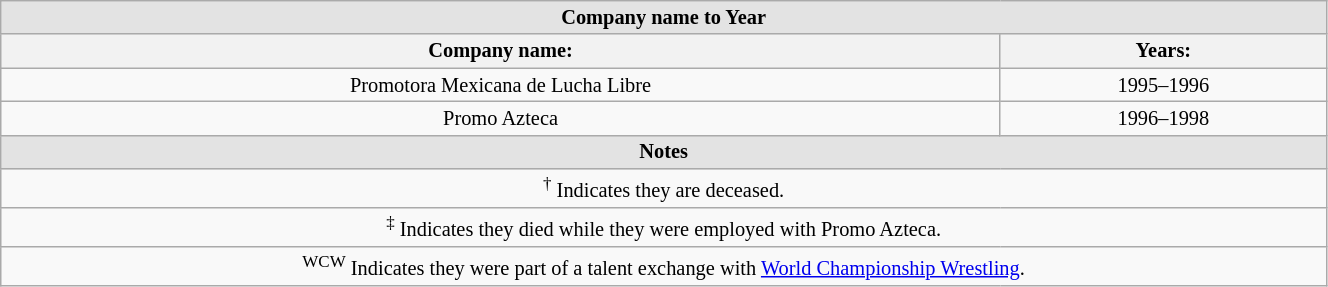<table class="wikitable" width="70%" style="font-size:85%; text-align:center;">
<tr>
<th style="background: #e3e3e3;" colspan="2">Company name to Year</th>
</tr>
<tr>
<th>Company name:</th>
<th>Years:</th>
</tr>
<tr>
<td>Promotora Mexicana de Lucha Libre</td>
<td>1995–1996</td>
</tr>
<tr>
<td>Promo Azteca</td>
<td>1996–1998</td>
</tr>
<tr>
<th style="background: #e3e3e3;" colspan="2">Notes</th>
</tr>
<tr>
<td colspan="2"><sup>†</sup> Indicates they are deceased.</td>
</tr>
<tr>
<td colspan="2"><sup>‡</sup> Indicates they died while they were employed with Promo Azteca.</td>
</tr>
<tr>
<td colspan="2"><sup>WCW</sup> Indicates they were part of a talent exchange with <a href='#'>World Championship Wrestling</a>.</td>
</tr>
</table>
